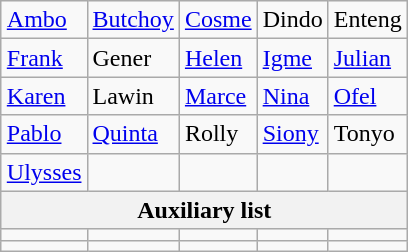<table class="wikitable" align=right>
<tr>
<td><a href='#'>Ambo</a></td>
<td><a href='#'>Butchoy</a></td>
<td><a href='#'>Cosme</a></td>
<td>Dindo</td>
<td>Enteng</td>
</tr>
<tr>
<td><a href='#'>Frank</a></td>
<td>Gener</td>
<td><a href='#'>Helen</a></td>
<td><a href='#'>Igme</a></td>
<td><a href='#'>Julian</a></td>
</tr>
<tr>
<td><a href='#'>Karen</a></td>
<td>Lawin</td>
<td><a href='#'>Marce</a></td>
<td><a href='#'>Nina</a></td>
<td><a href='#'>Ofel</a></td>
</tr>
<tr>
<td><a href='#'>Pablo</a></td>
<td><a href='#'>Quinta</a></td>
<td>Rolly</td>
<td><a href='#'>Siony</a></td>
<td>Tonyo</td>
</tr>
<tr>
<td><a href='#'>Ulysses</a></td>
<td></td>
<td></td>
<td></td>
<td></td>
</tr>
<tr>
<th colspan=5>Auxiliary list</th>
</tr>
<tr>
<td></td>
<td></td>
<td></td>
<td></td>
<td></td>
</tr>
<tr>
<td></td>
<td></td>
<td></td>
<td></td>
<td></td>
</tr>
</table>
